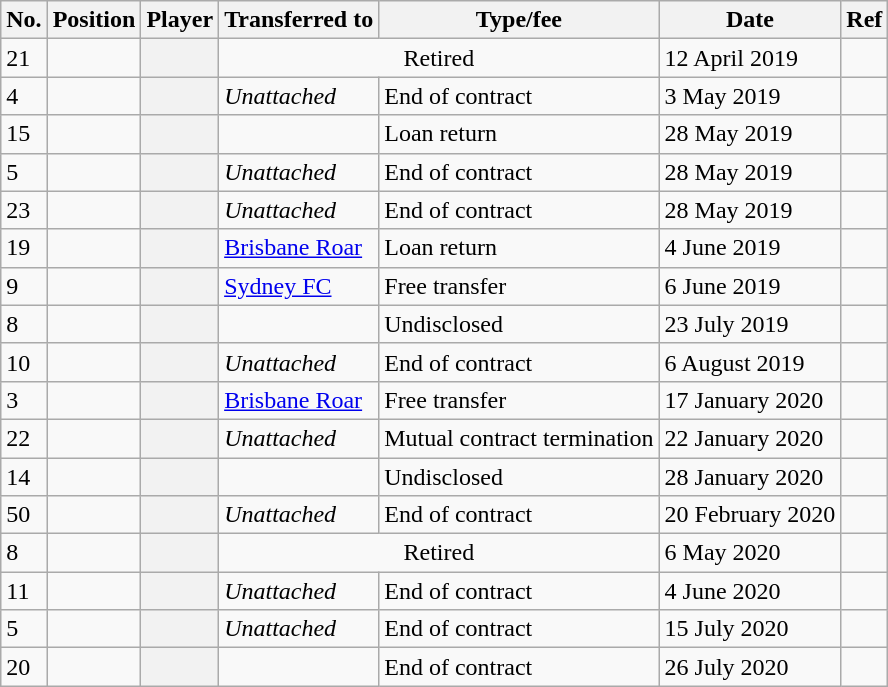<table class="wikitable plainrowheaders sortable" style="text-align:center; text-align:left">
<tr>
<th scope="col">No.</th>
<th scope="col">Position</th>
<th scope="col">Player</th>
<th scope="col">Transferred to</th>
<th scope="col">Type/fee</th>
<th scope="col">Date</th>
<th scope="col" class="unsortable">Ref</th>
</tr>
<tr>
<td>21</td>
<td></td>
<th scope="row"></th>
<td colspan="2" align="center">Retired</td>
<td>12 April 2019</td>
<td></td>
</tr>
<tr>
<td>4</td>
<td></td>
<th scope="row"></th>
<td><em>Unattached</em></td>
<td>End of contract</td>
<td>3 May 2019</td>
<td></td>
</tr>
<tr>
<td>15</td>
<td></td>
<th scope="row"></th>
<td></td>
<td>Loan return</td>
<td>28 May 2019</td>
<td></td>
</tr>
<tr>
<td>5</td>
<td></td>
<th scope="row"></th>
<td><em>Unattached</em></td>
<td>End of contract</td>
<td>28 May 2019</td>
<td></td>
</tr>
<tr>
<td>23</td>
<td></td>
<th scope="row"></th>
<td><em>Unattached</em></td>
<td>End of contract</td>
<td>28 May 2019</td>
<td></td>
</tr>
<tr>
<td>19</td>
<td></td>
<th scope="row"></th>
<td><a href='#'>Brisbane Roar</a></td>
<td>Loan return</td>
<td>4 June 2019</td>
<td></td>
</tr>
<tr>
<td>9</td>
<td></td>
<th scope="row"></th>
<td><a href='#'>Sydney FC</a></td>
<td>Free transfer</td>
<td>6 June 2019</td>
<td></td>
</tr>
<tr>
<td>8</td>
<td></td>
<th scope="row"></th>
<td></td>
<td>Undisclosed</td>
<td>23 July 2019</td>
<td></td>
</tr>
<tr>
<td>10</td>
<td></td>
<th scope="row"></th>
<td><em>Unattached</em></td>
<td>End of contract</td>
<td>6 August 2019</td>
<td></td>
</tr>
<tr>
<td>3</td>
<td></td>
<th scope="row"></th>
<td><a href='#'>Brisbane Roar</a></td>
<td>Free transfer</td>
<td>17 January 2020</td>
<td></td>
</tr>
<tr>
<td>22</td>
<td></td>
<th scope="row"></th>
<td><em>Unattached</em></td>
<td>Mutual contract termination</td>
<td>22 January 2020</td>
<td></td>
</tr>
<tr>
<td>14</td>
<td></td>
<th scope="row"></th>
<td></td>
<td>Undisclosed</td>
<td>28 January 2020</td>
<td></td>
</tr>
<tr>
<td>50</td>
<td></td>
<th scope="row"></th>
<td><em>Unattached</em></td>
<td>End of contract</td>
<td>20 February 2020</td>
<td></td>
</tr>
<tr>
<td>8</td>
<td></td>
<th scope="row"></th>
<td colspan="2" align="center">Retired</td>
<td>6 May 2020</td>
<td></td>
</tr>
<tr>
<td>11</td>
<td></td>
<th scope="row"></th>
<td><em>Unattached</em></td>
<td>End of contract</td>
<td>4 June 2020</td>
<td></td>
</tr>
<tr>
<td>5</td>
<td></td>
<th scope="row"></th>
<td><em>Unattached</em></td>
<td>End of contract</td>
<td>15 July 2020</td>
<td></td>
</tr>
<tr>
<td>20</td>
<td></td>
<th scope="row"></th>
<td></td>
<td>End of contract</td>
<td>26 July 2020</td>
<td></td>
</tr>
</table>
